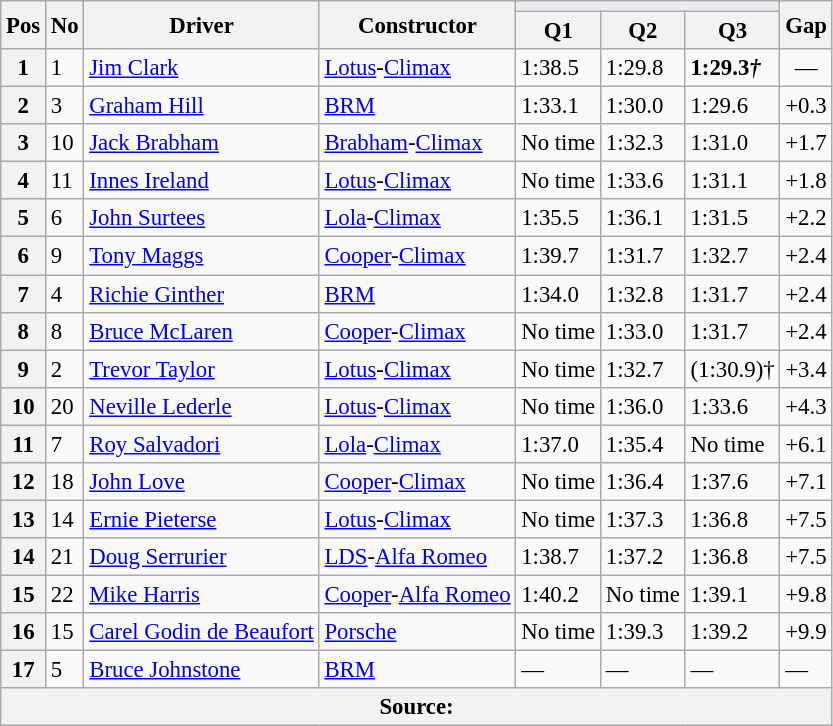<table class="wikitable sortable" style="font-size: 95%;">
<tr>
<th rowspan="2">Pos</th>
<th rowspan="2">No</th>
<th rowspan="2">Driver</th>
<th rowspan="2">Constructor</th>
<th colspan="3" style="background:#eaecf0; text-align:center;"></th>
<th rowspan="2">Gap</th>
</tr>
<tr>
<th>Q1</th>
<th>Q2</th>
<th>Q3</th>
</tr>
<tr>
<th>1</th>
<td>1</td>
<td> <a href='#'>Jim Clark</a></td>
<td><a href='#'>Lotus</a>-<a href='#'>Climax</a></td>
<td>1:38.5</td>
<td>1:29.8</td>
<td><strong>1:29.3<em>†<strong><em></td>
<td align="center">—</td>
</tr>
<tr>
<th>2</th>
<td>3</td>
<td> <a href='#'>Graham Hill</a></td>
<td><a href='#'>BRM</a></td>
<td>1:33.1</td>
<td>1:30.0</td>
<td></strong>1:29.6<strong></td>
<td>+0.3</td>
</tr>
<tr>
<th>3</th>
<td>10</td>
<td> <a href='#'>Jack Brabham</a></td>
<td><a href='#'>Brabham</a>-<a href='#'>Climax</a></td>
<td>No time</td>
<td>1:32.3</td>
<td></strong>1:31.0<strong></td>
<td>+1.7</td>
</tr>
<tr>
<th>4</th>
<td>11</td>
<td> <a href='#'>Innes Ireland</a></td>
<td><a href='#'>Lotus</a>-<a href='#'>Climax</a></td>
<td>No time</td>
<td>1:33.6</td>
<td></strong>1:31.1<strong></td>
<td>+1.8</td>
</tr>
<tr>
<th>5</th>
<td>6</td>
<td> <a href='#'>John Surtees</a></td>
<td><a href='#'>Lola</a>-<a href='#'>Climax</a></td>
<td>1:35.5</td>
<td>1:36.1</td>
<td></strong>1:31.5<strong></td>
<td>+2.2</td>
</tr>
<tr>
<th>6</th>
<td>9</td>
<td> <a href='#'>Tony Maggs</a></td>
<td><a href='#'>Cooper</a>-<a href='#'>Climax</a></td>
<td>1:39.7</td>
<td></strong>1:31.7<strong></td>
<td>1:32.7</td>
<td>+2.4</td>
</tr>
<tr>
<th>7</th>
<td>4</td>
<td> <a href='#'>Richie Ginther</a></td>
<td><a href='#'>BRM</a></td>
<td>1:34.0</td>
<td>1:32.8</td>
<td></strong>1:31.7<strong></td>
<td>+2.4</td>
</tr>
<tr>
<th>8</th>
<td>8</td>
<td> <a href='#'>Bruce McLaren</a></td>
<td><a href='#'>Cooper</a>-<a href='#'>Climax</a></td>
<td>No time</td>
<td>1:33.0</td>
<td></strong>1:31.7<strong></td>
<td>+2.4</td>
</tr>
<tr>
<th>9</th>
<td>2</td>
<td> <a href='#'>Trevor Taylor</a></td>
<td><a href='#'>Lotus</a>-<a href='#'>Climax</a></td>
<td>No time</td>
<td></strong>1:32.7<strong></td>
<td>(1:30.9)</em>†<em></td>
<td>+3.4</td>
</tr>
<tr>
<th>10</th>
<td>20</td>
<td> <a href='#'>Neville Lederle</a></td>
<td><a href='#'>Lotus</a>-<a href='#'>Climax</a></td>
<td>No time</td>
<td>1:36.0</td>
<td></strong>1:33.6<strong></td>
<td>+4.3</td>
</tr>
<tr>
<th>11</th>
<td>7</td>
<td> <a href='#'>Roy Salvadori</a></td>
<td><a href='#'>Lola</a>-<a href='#'>Climax</a></td>
<td>1:37.0</td>
<td></strong>1:35.4<strong></td>
<td>No time</td>
<td>+6.1</td>
</tr>
<tr>
<th>12</th>
<td>18</td>
<td> <a href='#'>John Love</a></td>
<td><a href='#'>Cooper</a>-<a href='#'>Climax</a></td>
<td>No time</td>
<td></strong>1:36.4<strong></td>
<td>1:37.6</td>
<td>+7.1</td>
</tr>
<tr>
<th>13</th>
<td>14</td>
<td> <a href='#'>Ernie Pieterse</a></td>
<td><a href='#'>Lotus</a>-<a href='#'>Climax</a></td>
<td>No time</td>
<td>1:37.3</td>
<td></strong>1:36.8<strong></td>
<td>+7.5</td>
</tr>
<tr>
<th>14</th>
<td>21</td>
<td> <a href='#'>Doug Serrurier</a></td>
<td><a href='#'>LDS</a>-<a href='#'>Alfa Romeo</a></td>
<td>1:38.7</td>
<td>1:37.2</td>
<td></strong>1:36.8<strong></td>
<td>+7.5</td>
</tr>
<tr>
<th>15</th>
<td>22</td>
<td> <a href='#'>Mike Harris</a></td>
<td><a href='#'>Cooper</a>-<a href='#'>Alfa Romeo</a></td>
<td>1:40.2</td>
<td>No time</td>
<td></strong>1:39.1<strong></td>
<td>+9.8</td>
</tr>
<tr>
<th>16</th>
<td>15</td>
<td> <a href='#'>Carel Godin de Beaufort</a></td>
<td><a href='#'>Porsche</a></td>
<td>No time</td>
<td>1:39.3</td>
<td></strong>1:39.2<strong></td>
<td>+9.9</td>
</tr>
<tr>
<th>17</th>
<td>5</td>
<td> <a href='#'>Bruce Johnstone</a></td>
<td><a href='#'>BRM</a></td>
<td>—</td>
<td>—</td>
<td>—</td>
<td>—</td>
</tr>
<tr>
<th colspan="8">Source:</th>
</tr>
</table>
